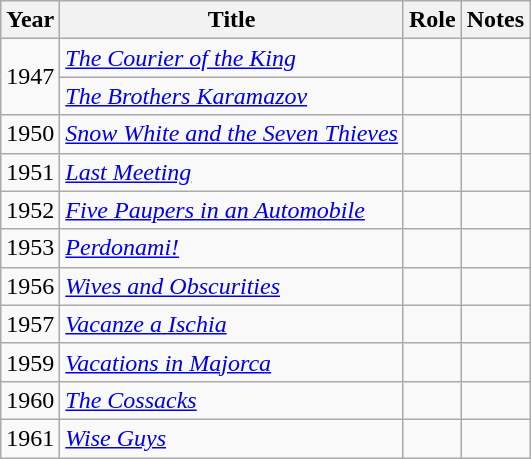<table class="wikitable sortable">
<tr>
<th>Year</th>
<th>Title</th>
<th>Role</th>
<th class="unsortable">Notes</th>
</tr>
<tr>
<td rowspan=2>1947</td>
<td><em><a href='#'>The Courier of the King</a></em></td>
<td></td>
<td></td>
</tr>
<tr>
<td><em><a href='#'>The Brothers Karamazov</a></em></td>
<td></td>
<td></td>
</tr>
<tr>
<td>1950</td>
<td><em><a href='#'>Snow White and the Seven Thieves</a></em></td>
<td></td>
<td></td>
</tr>
<tr>
<td>1951</td>
<td><em><a href='#'>Last Meeting</a></em></td>
<td></td>
<td></td>
</tr>
<tr>
<td>1952</td>
<td><em><a href='#'>Five Paupers in an Automobile</a></em></td>
<td></td>
<td></td>
</tr>
<tr>
<td>1953</td>
<td><em><a href='#'>Perdonami!</a></em></td>
<td></td>
<td></td>
</tr>
<tr>
<td>1956</td>
<td><em><a href='#'>Wives and Obscurities</a></em></td>
<td></td>
<td></td>
</tr>
<tr>
<td>1957</td>
<td><em><a href='#'>Vacanze a Ischia</a></em></td>
<td></td>
<td></td>
</tr>
<tr>
<td>1959</td>
<td><em><a href='#'>Vacations in Majorca</a></em></td>
<td></td>
<td></td>
</tr>
<tr>
<td>1960</td>
<td><em><a href='#'>The Cossacks</a></em></td>
<td></td>
<td></td>
</tr>
<tr>
<td>1961</td>
<td><em><a href='#'>Wise Guys</a></em></td>
<td></td>
<td></td>
</tr>
</table>
